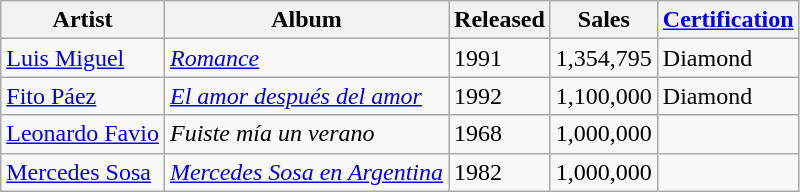<table class="wikitable">
<tr>
<th>Artist</th>
<th>Album</th>
<th>Released</th>
<th>Sales</th>
<th><a href='#'>Certification</a></th>
</tr>
<tr>
<td><a href='#'>Luis Miguel</a></td>
<td><em><a href='#'>Romance</a></em></td>
<td>1991</td>
<td>1,354,795</td>
<td>Diamond</td>
</tr>
<tr>
<td><a href='#'>Fito Páez</a></td>
<td><em><a href='#'>El amor después del amor</a></em></td>
<td>1992</td>
<td>1,100,000</td>
<td>Diamond</td>
</tr>
<tr>
<td><a href='#'>Leonardo Favio</a></td>
<td><em>Fuiste mía un verano</em></td>
<td>1968</td>
<td>1,000,000</td>
<td></td>
</tr>
<tr>
<td><a href='#'>Mercedes Sosa</a></td>
<td><em><a href='#'>Mercedes Sosa en Argentina</a></em></td>
<td>1982</td>
<td>1,000,000</td>
<td></td>
</tr>
</table>
